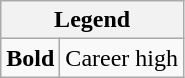<table class="wikitable mw-collapsible">
<tr>
<th colspan="2">Legend</th>
</tr>
<tr>
<td><strong>Bold</strong></td>
<td>Career high</td>
</tr>
</table>
